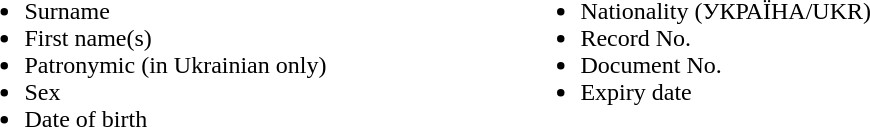<table>
<tr>
<td style="vertical-align:top; width:33%;"><br><ul><li>Surname</li><li>First name(s)</li><li>Patronymic (in Ukrainian only)</li><li>Sex</li><li>Date of birth</li></ul></td>
<td style="vertical-align:top; width:33%;"><br><ul><li>Nationality (УКРАЇНА/UKR)</li><li>Record No.</li><li>Document No.</li><li>Expiry date</li></ul></td>
</tr>
</table>
